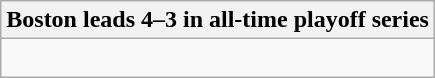<table class="wikitable collapsible collapsed">
<tr>
<th>Boston leads 4–3 in all-time playoff series</th>
</tr>
<tr>
<td><br>





</td>
</tr>
</table>
